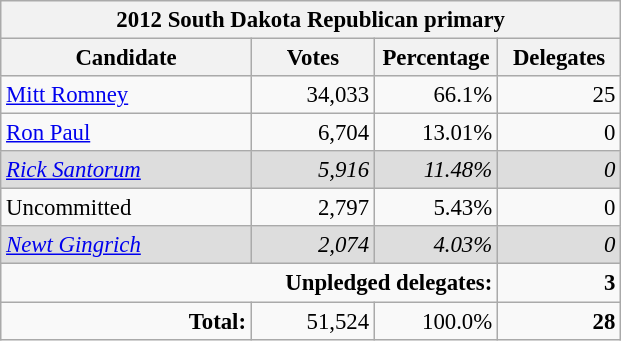<table class="wikitable" style="font-size:95%;">
<tr>
<th colspan="4">2012 South Dakota Republican primary</th>
</tr>
<tr>
<th rowspan="1" width="160px">Candidate</th>
<th rowspan="1" width="75px">Votes</th>
<th rowspan="1" width="75px">Percentage</th>
<th rowspan="1" width="75px">Delegates</th>
</tr>
<tr align="right" >
<td align="left"><a href='#'>Mitt Romney</a></td>
<td>34,033</td>
<td>66.1%</td>
<td>25</td>
</tr>
<tr align="right">
<td align="left"><a href='#'>Ron Paul</a></td>
<td>6,704</td>
<td>13.01%</td>
<td>0</td>
</tr>
<tr align="right" bgcolor="DDDDDD">
<td align="left"><em><a href='#'>Rick Santorum</a></em></td>
<td><em>5,916</em></td>
<td><em>11.48%</em></td>
<td><em>0</em></td>
</tr>
<tr align="right">
<td align="left">Uncommitted</td>
<td>2,797</td>
<td>5.43%</td>
<td>0</td>
</tr>
<tr align="right" bgcolor="DDDDDD">
<td align="left"><em><a href='#'>Newt Gingrich</a></em></td>
<td><em>2,074</em></td>
<td><em>4.03%</em></td>
<td><em>0</em></td>
</tr>
<tr align="right">
<td colspan="3"><strong>Unpledged delegates:</strong></td>
<td><strong>3</strong></td>
</tr>
<tr align="right">
<td><strong>Total:</strong></td>
<td>51,524</td>
<td>100.0%</td>
<td><strong>28</strong></td>
</tr>
</table>
